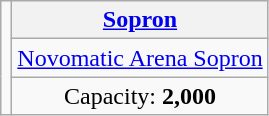<table class="wikitable" style="text-align:center">
<tr>
<td rowspan=8></td>
<th><a href='#'>Sopron</a></th>
</tr>
<tr>
<td><a href='#'>Novomatic Arena Sopron</a></td>
</tr>
<tr>
<td>Capacity: <strong>2,000</strong></td>
</tr>
</table>
